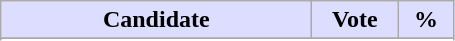<table class="wikitable">
<tr>
<th style="background:#ddf; width:200px;">Candidate</th>
<th style="background:#ddf; width:50px;">Vote</th>
<th style="background:#ddf; width:30px;">%</th>
</tr>
<tr>
</tr>
<tr>
</tr>
</table>
